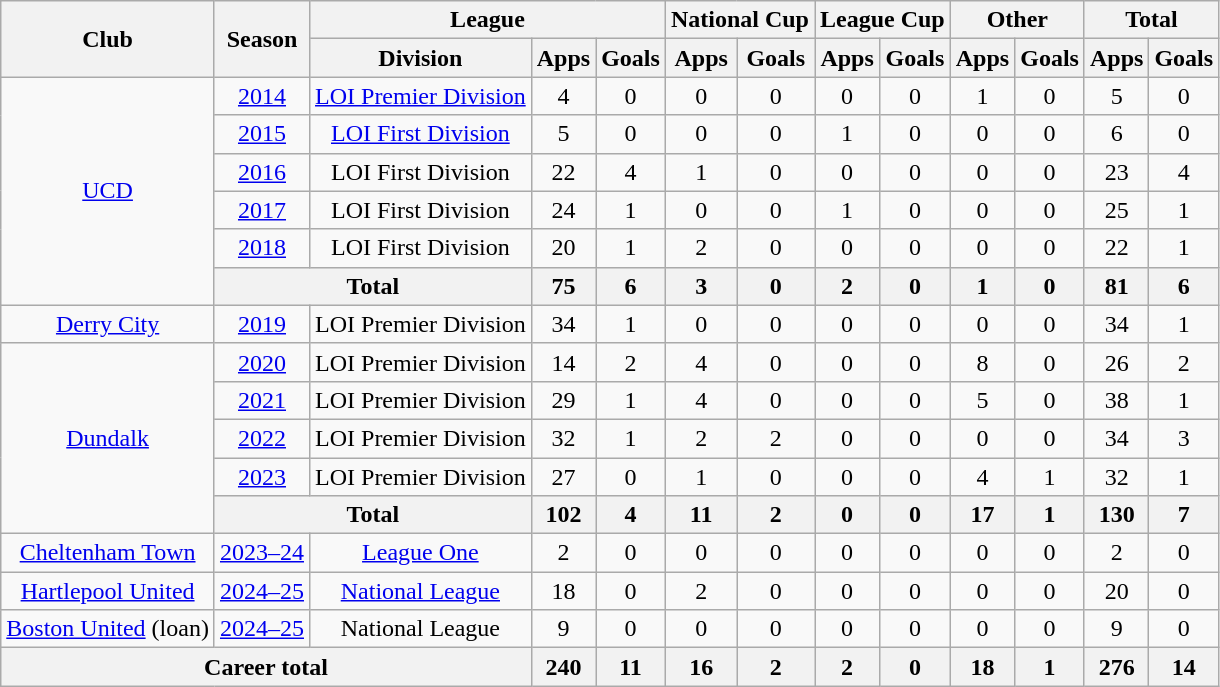<table class="wikitable" style="text-align: center;">
<tr>
<th rowspan=2>Club</th>
<th rowspan=2>Season</th>
<th colspan=3>League</th>
<th colspan=2>National Cup</th>
<th colspan=2>League Cup</th>
<th colspan=2>Other</th>
<th colspan=2>Total</th>
</tr>
<tr>
<th>Division</th>
<th>Apps</th>
<th>Goals</th>
<th>Apps</th>
<th>Goals</th>
<th>Apps</th>
<th>Goals</th>
<th>Apps</th>
<th>Goals</th>
<th>Apps</th>
<th>Goals</th>
</tr>
<tr>
<td rowspan="6"><a href='#'>UCD</a></td>
<td><a href='#'>2014</a></td>
<td><a href='#'>LOI Premier Division</a></td>
<td>4</td>
<td>0</td>
<td>0</td>
<td>0</td>
<td>0</td>
<td>0</td>
<td>1</td>
<td>0</td>
<td>5</td>
<td>0</td>
</tr>
<tr>
<td><a href='#'>2015</a></td>
<td><a href='#'>LOI First Division</a></td>
<td>5</td>
<td>0</td>
<td>0</td>
<td>0</td>
<td>1</td>
<td>0</td>
<td>0</td>
<td>0</td>
<td>6</td>
<td>0</td>
</tr>
<tr>
<td><a href='#'>2016</a></td>
<td>LOI First Division</td>
<td>22</td>
<td>4</td>
<td>1</td>
<td>0</td>
<td>0</td>
<td>0</td>
<td>0</td>
<td>0</td>
<td>23</td>
<td>4</td>
</tr>
<tr>
<td><a href='#'>2017</a></td>
<td>LOI First Division</td>
<td>24</td>
<td>1</td>
<td>0</td>
<td>0</td>
<td>1</td>
<td>0</td>
<td>0</td>
<td>0</td>
<td>25</td>
<td>1</td>
</tr>
<tr>
<td><a href='#'>2018</a></td>
<td>LOI First Division</td>
<td>20</td>
<td>1</td>
<td>2</td>
<td>0</td>
<td>0</td>
<td>0</td>
<td>0</td>
<td>0</td>
<td>22</td>
<td>1</td>
</tr>
<tr>
<th colspan="2">Total</th>
<th>75</th>
<th>6</th>
<th>3</th>
<th>0</th>
<th>2</th>
<th>0</th>
<th>1</th>
<th>0</th>
<th>81</th>
<th>6</th>
</tr>
<tr>
<td><a href='#'>Derry City</a></td>
<td><a href='#'>2019</a></td>
<td>LOI Premier Division</td>
<td>34</td>
<td>1</td>
<td>0</td>
<td>0</td>
<td>0</td>
<td>0</td>
<td>0</td>
<td>0</td>
<td>34</td>
<td>1</td>
</tr>
<tr>
<td rowspan="5"><a href='#'>Dundalk</a></td>
<td><a href='#'>2020</a></td>
<td>LOI Premier Division</td>
<td>14</td>
<td>2</td>
<td>4</td>
<td>0</td>
<td>0</td>
<td>0</td>
<td>8</td>
<td>0</td>
<td>26</td>
<td>2</td>
</tr>
<tr>
<td><a href='#'>2021</a></td>
<td>LOI Premier Division</td>
<td>29</td>
<td>1</td>
<td>4</td>
<td>0</td>
<td>0</td>
<td>0</td>
<td>5</td>
<td>0</td>
<td>38</td>
<td>1</td>
</tr>
<tr>
<td><a href='#'>2022</a></td>
<td>LOI Premier Division</td>
<td>32</td>
<td>1</td>
<td>2</td>
<td>2</td>
<td>0</td>
<td>0</td>
<td>0</td>
<td>0</td>
<td>34</td>
<td>3</td>
</tr>
<tr>
<td><a href='#'>2023</a></td>
<td>LOI Premier Division</td>
<td>27</td>
<td>0</td>
<td>1</td>
<td>0</td>
<td>0</td>
<td>0</td>
<td>4</td>
<td>1</td>
<td>32</td>
<td>1</td>
</tr>
<tr>
<th colspan="2">Total</th>
<th>102</th>
<th>4</th>
<th>11</th>
<th>2</th>
<th>0</th>
<th>0</th>
<th>17</th>
<th>1</th>
<th>130</th>
<th>7</th>
</tr>
<tr>
<td><a href='#'>Cheltenham Town</a></td>
<td><a href='#'>2023–24</a></td>
<td><a href='#'>League One</a></td>
<td>2</td>
<td>0</td>
<td>0</td>
<td>0</td>
<td>0</td>
<td>0</td>
<td>0</td>
<td>0</td>
<td>2</td>
<td>0</td>
</tr>
<tr>
<td><a href='#'>Hartlepool United</a></td>
<td><a href='#'>2024–25</a></td>
<td><a href='#'>National League</a></td>
<td>18</td>
<td>0</td>
<td>2</td>
<td>0</td>
<td>0</td>
<td>0</td>
<td>0</td>
<td>0</td>
<td>20</td>
<td>0</td>
</tr>
<tr>
<td><a href='#'>Boston United</a> (loan)</td>
<td><a href='#'>2024–25</a></td>
<td>National League</td>
<td>9</td>
<td>0</td>
<td>0</td>
<td>0</td>
<td>0</td>
<td>0</td>
<td>0</td>
<td>0</td>
<td>9</td>
<td>0</td>
</tr>
<tr>
<th colspan="3">Career total</th>
<th>240</th>
<th>11</th>
<th>16</th>
<th>2</th>
<th>2</th>
<th>0</th>
<th>18</th>
<th>1</th>
<th>276</th>
<th>14</th>
</tr>
</table>
